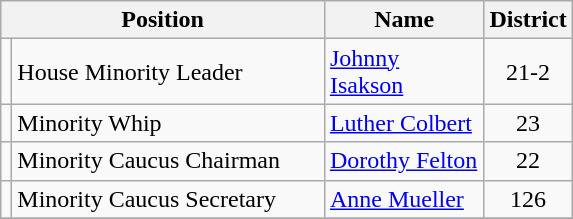<table class="wikitable">
<tr>
<th colspan=2 align=center>Position</th>
<th width="099" align=center>Name</th>
<th align=center>District</th>
</tr>
<tr>
<td></td>
<td width="201">House Minority Leader</td>
<td><a href='#'>Johnny Isakson</a></td>
<td align=center>21-2</td>
</tr>
<tr>
<td></td>
<td>Minority Whip</td>
<td><a href='#'>Luther Colbert</a></td>
<td align=center>23</td>
</tr>
<tr>
<td></td>
<td>Minority Caucus Chairman</td>
<td><a href='#'>Dorothy Felton</a></td>
<td align=center>22</td>
</tr>
<tr>
<td></td>
<td>Minority Caucus Secretary</td>
<td><a href='#'>Anne Mueller</a></td>
<td align=center>126</td>
</tr>
<tr>
</tr>
</table>
